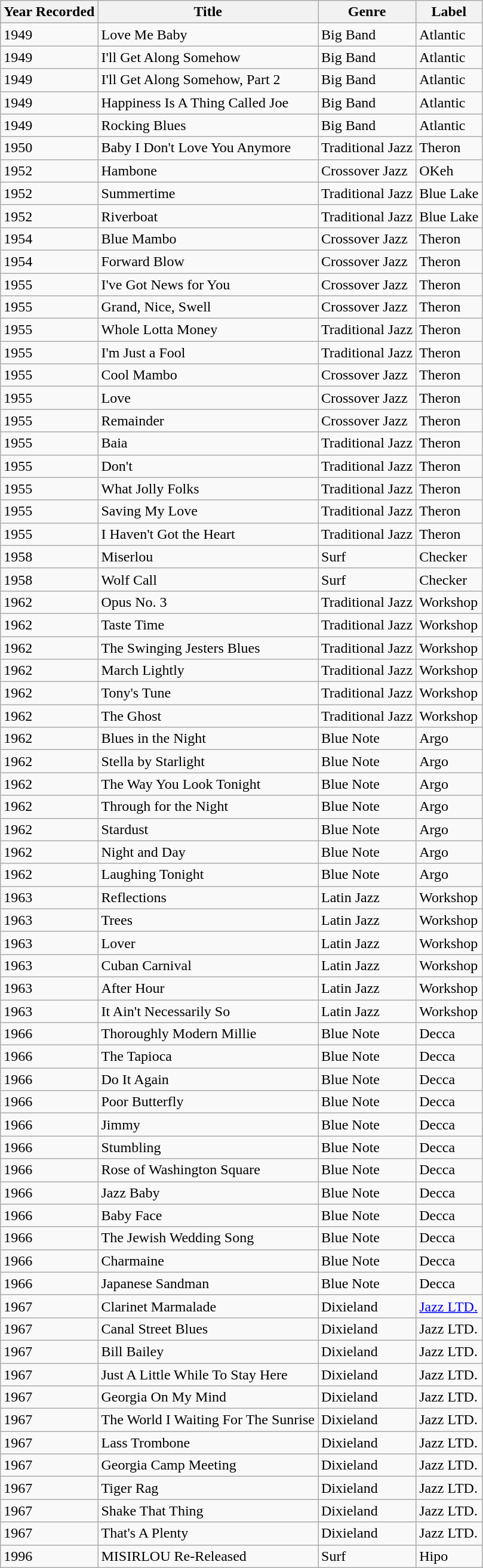<table class="wikitable">
<tr>
<th>Year Recorded</th>
<th>Title</th>
<th>Genre</th>
<th>Label</th>
</tr>
<tr>
<td>1949</td>
<td>Love Me Baby</td>
<td>Big Band</td>
<td>Atlantic</td>
</tr>
<tr>
<td>1949</td>
<td>I'll Get Along Somehow</td>
<td>Big Band</td>
<td>Atlantic</td>
</tr>
<tr>
<td>1949</td>
<td>I'll Get Along Somehow, Part 2</td>
<td>Big Band</td>
<td>Atlantic</td>
</tr>
<tr>
<td>1949</td>
<td>Happiness Is A Thing Called Joe</td>
<td>Big Band</td>
<td>Atlantic</td>
</tr>
<tr>
<td>1949</td>
<td>Rocking Blues</td>
<td>Big Band</td>
<td>Atlantic</td>
</tr>
<tr>
<td>1950</td>
<td>Baby I Don't Love You Anymore</td>
<td>Traditional Jazz</td>
<td>Theron</td>
</tr>
<tr>
<td>1952</td>
<td>Hambone</td>
<td>Crossover Jazz</td>
<td>OKeh</td>
</tr>
<tr>
<td>1952</td>
<td>Summertime</td>
<td>Traditional Jazz</td>
<td>Blue Lake</td>
</tr>
<tr>
<td>1952</td>
<td>Riverboat</td>
<td>Traditional Jazz</td>
<td>Blue Lake</td>
</tr>
<tr>
<td>1954</td>
<td>Blue Mambo</td>
<td>Crossover Jazz</td>
<td>Theron</td>
</tr>
<tr>
<td>1954</td>
<td>Forward Blow</td>
<td>Crossover Jazz</td>
<td>Theron</td>
</tr>
<tr>
<td>1955</td>
<td>I've Got News for You</td>
<td>Crossover Jazz</td>
<td>Theron</td>
</tr>
<tr>
<td>1955</td>
<td>Grand, Nice, Swell</td>
<td>Crossover Jazz</td>
<td>Theron</td>
</tr>
<tr>
<td>1955</td>
<td>Whole Lotta Money</td>
<td>Traditional Jazz</td>
<td>Theron</td>
</tr>
<tr>
<td>1955</td>
<td>I'm Just a Fool</td>
<td>Traditional Jazz</td>
<td>Theron</td>
</tr>
<tr>
<td>1955</td>
<td>Cool Mambo</td>
<td>Crossover Jazz</td>
<td>Theron</td>
</tr>
<tr>
<td>1955</td>
<td>Love</td>
<td>Crossover Jazz</td>
<td>Theron</td>
</tr>
<tr>
<td>1955</td>
<td>Remainder</td>
<td>Crossover Jazz</td>
<td>Theron</td>
</tr>
<tr>
<td>1955</td>
<td>Baia</td>
<td>Traditional Jazz</td>
<td>Theron</td>
</tr>
<tr>
<td>1955</td>
<td>Don't</td>
<td>Traditional Jazz</td>
<td>Theron</td>
</tr>
<tr>
<td>1955</td>
<td>What Jolly Folks</td>
<td>Traditional Jazz</td>
<td>Theron</td>
</tr>
<tr>
<td>1955</td>
<td>Saving My Love</td>
<td>Traditional Jazz</td>
<td>Theron</td>
</tr>
<tr>
<td>1955</td>
<td>I Haven't Got the Heart</td>
<td>Traditional Jazz</td>
<td>Theron</td>
</tr>
<tr>
<td>1958</td>
<td>Miserlou</td>
<td>Surf</td>
<td>Checker</td>
</tr>
<tr>
<td>1958</td>
<td>Wolf Call</td>
<td>Surf</td>
<td>Checker</td>
</tr>
<tr>
<td>1962</td>
<td>Opus No. 3</td>
<td>Traditional Jazz</td>
<td>Workshop</td>
</tr>
<tr>
<td>1962</td>
<td>Taste Time</td>
<td>Traditional Jazz</td>
<td>Workshop</td>
</tr>
<tr>
<td>1962</td>
<td>The Swinging Jesters Blues</td>
<td>Traditional Jazz</td>
<td>Workshop</td>
</tr>
<tr>
<td>1962</td>
<td>March Lightly</td>
<td>Traditional Jazz</td>
<td>Workshop</td>
</tr>
<tr>
<td>1962</td>
<td>Tony's Tune</td>
<td>Traditional Jazz</td>
<td>Workshop</td>
</tr>
<tr>
<td>1962</td>
<td>The Ghost</td>
<td>Traditional Jazz</td>
<td>Workshop</td>
</tr>
<tr>
<td>1962</td>
<td>Blues in the Night</td>
<td>Blue Note</td>
<td>Argo</td>
</tr>
<tr>
<td>1962</td>
<td>Stella by Starlight</td>
<td>Blue Note</td>
<td>Argo</td>
</tr>
<tr>
<td>1962</td>
<td>The Way You Look Tonight</td>
<td>Blue Note</td>
<td>Argo</td>
</tr>
<tr>
<td>1962</td>
<td>Through for the Night</td>
<td>Blue Note</td>
<td>Argo</td>
</tr>
<tr>
<td>1962</td>
<td>Stardust</td>
<td>Blue Note</td>
<td>Argo</td>
</tr>
<tr>
<td>1962</td>
<td>Night and Day</td>
<td>Blue Note</td>
<td>Argo</td>
</tr>
<tr>
<td>1962</td>
<td>Laughing Tonight</td>
<td>Blue Note</td>
<td>Argo</td>
</tr>
<tr>
<td>1963</td>
<td>Reflections</td>
<td>Latin Jazz</td>
<td>Workshop</td>
</tr>
<tr>
<td>1963</td>
<td>Trees</td>
<td>Latin Jazz</td>
<td>Workshop</td>
</tr>
<tr>
<td>1963</td>
<td>Lover</td>
<td>Latin Jazz</td>
<td>Workshop</td>
</tr>
<tr>
<td>1963</td>
<td>Cuban Carnival</td>
<td>Latin Jazz</td>
<td>Workshop</td>
</tr>
<tr>
<td>1963</td>
<td>After Hour</td>
<td>Latin Jazz</td>
<td>Workshop</td>
</tr>
<tr>
<td>1963</td>
<td>It Ain't Necessarily So</td>
<td>Latin Jazz</td>
<td>Workshop</td>
</tr>
<tr>
<td>1966</td>
<td>Thoroughly Modern Millie</td>
<td>Blue Note</td>
<td>Decca</td>
</tr>
<tr>
<td>1966</td>
<td>The Tapioca</td>
<td>Blue Note</td>
<td>Decca</td>
</tr>
<tr>
<td>1966</td>
<td>Do It Again</td>
<td>Blue Note</td>
<td>Decca</td>
</tr>
<tr>
<td>1966</td>
<td>Poor Butterfly</td>
<td>Blue Note</td>
<td>Decca</td>
</tr>
<tr>
<td>1966</td>
<td>Jimmy</td>
<td>Blue Note</td>
<td>Decca</td>
</tr>
<tr>
<td>1966</td>
<td>Stumbling</td>
<td>Blue Note</td>
<td>Decca</td>
</tr>
<tr>
<td>1966</td>
<td>Rose of Washington Square</td>
<td>Blue Note</td>
<td>Decca</td>
</tr>
<tr>
<td>1966</td>
<td>Jazz Baby</td>
<td>Blue Note</td>
<td>Decca</td>
</tr>
<tr>
<td>1966</td>
<td>Baby Face</td>
<td>Blue Note</td>
<td>Decca</td>
</tr>
<tr>
<td>1966</td>
<td>The Jewish Wedding Song</td>
<td>Blue Note</td>
<td>Decca</td>
</tr>
<tr>
<td>1966</td>
<td>Charmaine</td>
<td>Blue Note</td>
<td>Decca</td>
</tr>
<tr>
<td>1966</td>
<td>Japanese Sandman</td>
<td>Blue Note</td>
<td>Decca</td>
</tr>
<tr>
<td>1967</td>
<td>Clarinet Marmalade</td>
<td>Dixieland</td>
<td><a href='#'>Jazz LTD.</a></td>
</tr>
<tr>
<td>1967</td>
<td>Canal Street Blues</td>
<td>Dixieland</td>
<td>Jazz LTD.</td>
</tr>
<tr>
<td>1967</td>
<td>Bill Bailey</td>
<td>Dixieland</td>
<td>Jazz LTD.</td>
</tr>
<tr>
<td>1967</td>
<td>Just A Little While To Stay Here</td>
<td>Dixieland</td>
<td>Jazz LTD.</td>
</tr>
<tr>
<td>1967</td>
<td>Georgia On My Mind</td>
<td>Dixieland</td>
<td>Jazz LTD.</td>
</tr>
<tr>
<td>1967</td>
<td>The World I Waiting For The Sunrise</td>
<td>Dixieland</td>
<td>Jazz LTD.</td>
</tr>
<tr>
<td>1967</td>
<td>Lass Trombone</td>
<td>Dixieland</td>
<td>Jazz LTD.</td>
</tr>
<tr>
<td>1967</td>
<td>Georgia Camp Meeting</td>
<td>Dixieland</td>
<td>Jazz LTD.</td>
</tr>
<tr>
<td>1967</td>
<td>Tiger Rag</td>
<td>Dixieland</td>
<td>Jazz LTD.</td>
</tr>
<tr>
<td>1967</td>
<td>Shake That Thing</td>
<td>Dixieland</td>
<td>Jazz LTD.</td>
</tr>
<tr>
<td>1967</td>
<td>That's A Plenty</td>
<td>Dixieland</td>
<td>Jazz LTD.</td>
</tr>
<tr>
<td>1996</td>
<td>MISIRLOU Re-Released</td>
<td>Surf</td>
<td>Hipo</td>
</tr>
</table>
